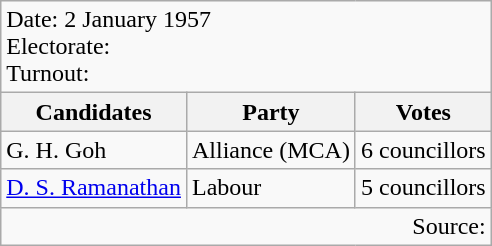<table class=wikitable>
<tr>
<td colspan=8>Date: 2 January 1957<br>Electorate: <br>Turnout:</td>
</tr>
<tr>
<th>Candidates</th>
<th>Party</th>
<th>Votes</th>
</tr>
<tr>
<td>G. H. Goh</td>
<td>Alliance (MCA)</td>
<td>6 councillors</td>
</tr>
<tr>
<td><a href='#'>D. S. Ramanathan</a></td>
<td>Labour</td>
<td>5 councillors</td>
</tr>
<tr>
<td colspan=3 align=right>Source: </td>
</tr>
</table>
